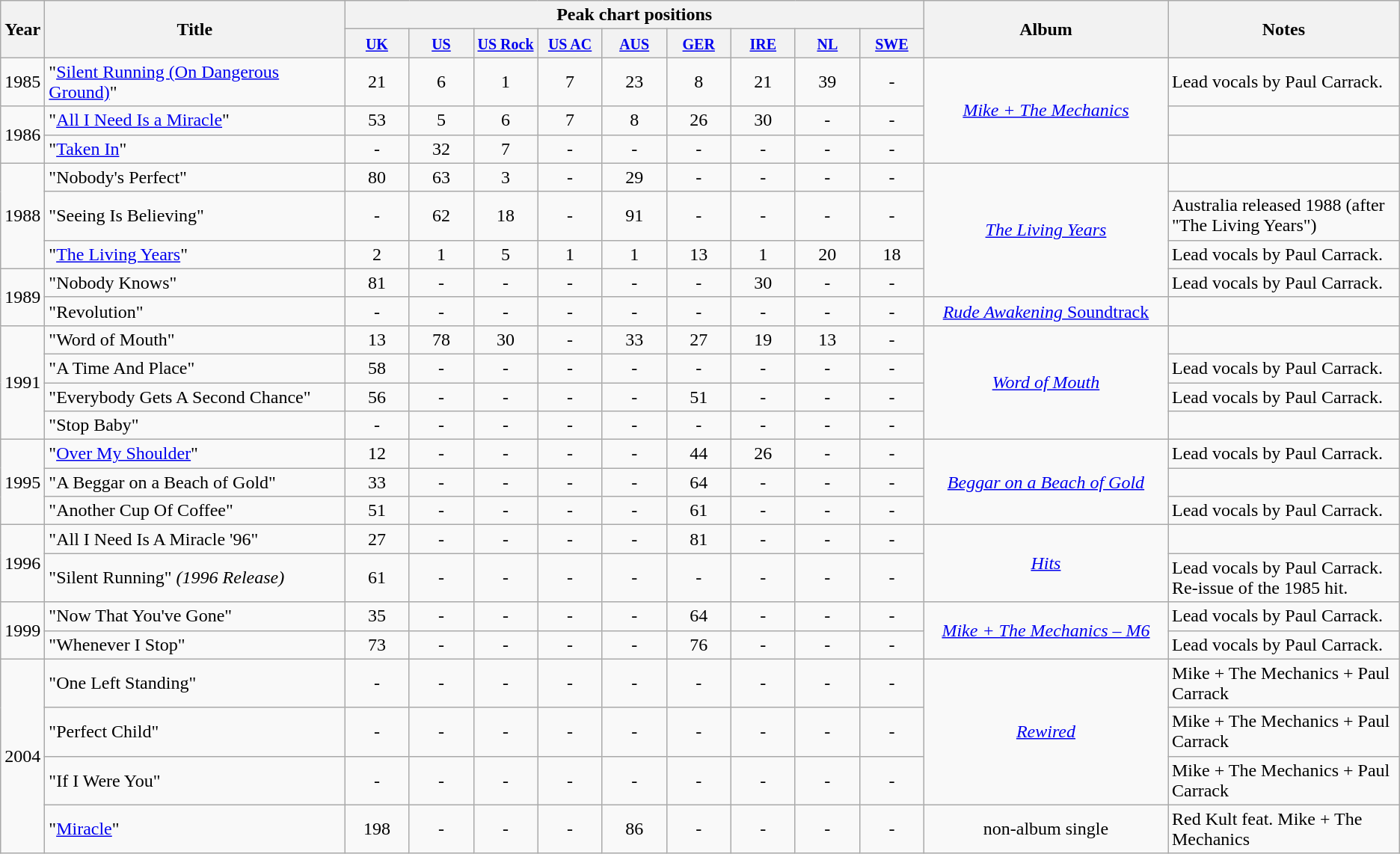<table class="wikitable">
<tr>
<th rowspan="2">Year</th>
<th rowspan="2" width="260">Title</th>
<th colspan="9">Peak chart positions</th>
<th rowspan="2" width="210">Album</th>
<th rowspan="2">Notes</th>
</tr>
<tr>
<th width="50"><small><a href='#'>UK</a></small></th>
<th width="50"><small><a href='#'>US</a></small></th>
<th width="50"><small><a href='#'>US Rock</a></small></th>
<th width="50"><small><a href='#'>US AC</a></small></th>
<th width="50"><small><a href='#'>AUS</a></small></th>
<th width="50"><small><a href='#'>GER</a></small></th>
<th width="50"><small><a href='#'>IRE</a></small></th>
<th width="50"><small><a href='#'>NL</a></small></th>
<th width="50"><small><a href='#'>SWE</a></small></th>
</tr>
<tr>
<td>1985</td>
<td>"<a href='#'>Silent Running (On Dangerous Ground)</a>"</td>
<td align="center">21</td>
<td align="center">6</td>
<td align="center">1</td>
<td align="center">7</td>
<td align="center">23</td>
<td align="center">8</td>
<td align="center">21</td>
<td align="center">39</td>
<td align="center">-</td>
<td align="center" rowspan=3><em><a href='#'>Mike + The Mechanics</a></em></td>
<td>Lead vocals by Paul Carrack.</td>
</tr>
<tr>
<td rowspan=2>1986</td>
<td>"<a href='#'>All I Need Is a Miracle</a>"</td>
<td align="center">53</td>
<td align="center">5</td>
<td align="center">6</td>
<td align="center">7</td>
<td align="center">8</td>
<td align="center">26</td>
<td align="center">30</td>
<td align="center">-</td>
<td align="center">-</td>
<td></td>
</tr>
<tr>
<td>"<a href='#'>Taken In</a>"</td>
<td align="center">-</td>
<td align="center">32</td>
<td align="center">7</td>
<td align="center">-</td>
<td align="center">-</td>
<td align="center">-</td>
<td align="center">-</td>
<td align="center">-</td>
<td align="center">-</td>
<td></td>
</tr>
<tr>
<td rowspan=3>1988</td>
<td>"Nobody's Perfect"</td>
<td align="center">80</td>
<td align="center">63</td>
<td align="center">3</td>
<td align="center">-</td>
<td align="center">29</td>
<td align="center">-</td>
<td align="center">-</td>
<td align="center">-</td>
<td align="center">-</td>
<td align="center" rowspan=4><em><a href='#'>The Living Years</a></em></td>
<td></td>
</tr>
<tr>
<td>"Seeing Is Believing"</td>
<td align="center">-</td>
<td align="center">62</td>
<td align="center">18</td>
<td align="center">-</td>
<td align="center">91</td>
<td align="center">-</td>
<td align="center">-</td>
<td align="center">-</td>
<td align="center">-</td>
<td>Australia released 1988 (after "The Living Years")</td>
</tr>
<tr>
<td>"<a href='#'>The Living Years</a>"</td>
<td align="center">2</td>
<td align="center">1</td>
<td align="center">5</td>
<td align="center">1</td>
<td align="center">1</td>
<td align="center">13</td>
<td align="center">1</td>
<td align="center">20</td>
<td align="center">18</td>
<td>Lead vocals by Paul Carrack.</td>
</tr>
<tr>
<td rowspan=2>1989</td>
<td>"Nobody Knows"</td>
<td align="center">81</td>
<td align="center">-</td>
<td align="center">-</td>
<td align="center">-</td>
<td align="center">-</td>
<td align="center">-</td>
<td align="center">30</td>
<td align="center">-</td>
<td align="center">-</td>
<td>Lead vocals by Paul Carrack.</td>
</tr>
<tr>
<td>"Revolution"</td>
<td align="center">-</td>
<td align="center">-</td>
<td align="center">-</td>
<td align="center">-</td>
<td align="center">-</td>
<td align="center">-</td>
<td align="center">-</td>
<td align="center">-</td>
<td align="center">-</td>
<td align="center"><a href='#'><em>Rude Awakening</em> Soundtrack</a></td>
</tr>
<tr>
<td rowspan=4>1991</td>
<td>"Word of Mouth"</td>
<td align="center">13</td>
<td align="center">78</td>
<td align="center">30</td>
<td align="center">-</td>
<td align="center">33</td>
<td align="center">27</td>
<td align="center">19</td>
<td align="center">13</td>
<td align="center">-</td>
<td align="center" rowspan=4><em><a href='#'>Word of Mouth</a></em></td>
<td></td>
</tr>
<tr>
<td>"A Time And Place"</td>
<td align="center">58</td>
<td align="center">-</td>
<td align="center">-</td>
<td align="center">-</td>
<td align="center">-</td>
<td align="center">-</td>
<td align="center">-</td>
<td align="center">-</td>
<td align="center">-</td>
<td>Lead vocals by Paul Carrack.</td>
</tr>
<tr>
<td>"Everybody Gets A Second Chance"</td>
<td align="center">56</td>
<td align="center">-</td>
<td align="center">-</td>
<td align="center">-</td>
<td align="center">-</td>
<td align="center">51</td>
<td align="center">-</td>
<td align="center">-</td>
<td align="center">-</td>
<td>Lead vocals by Paul Carrack.</td>
</tr>
<tr>
<td>"Stop Baby"</td>
<td align="center">-</td>
<td align="center">-</td>
<td align="center">-</td>
<td align="center">-</td>
<td align="center">-</td>
<td align="center">-</td>
<td align="center">-</td>
<td align="center">-</td>
<td align="center">-</td>
<td></td>
</tr>
<tr>
<td rowspan=3>1995</td>
<td>"<a href='#'>Over My Shoulder</a>"</td>
<td align="center">12</td>
<td align="center">-</td>
<td align="center">-</td>
<td align="center">-</td>
<td align="center">-</td>
<td align="center">44</td>
<td align="center">26</td>
<td align="center">-</td>
<td align="center">-</td>
<td align="center" rowspan=3><em><a href='#'>Beggar on a Beach of Gold</a></em></td>
<td>Lead vocals by Paul Carrack.</td>
</tr>
<tr>
<td>"A Beggar on a Beach of Gold"</td>
<td align="center">33</td>
<td align="center">-</td>
<td align="center">-</td>
<td align="center">-</td>
<td align="center">-</td>
<td align="center">64</td>
<td align="center">-</td>
<td align="center">-</td>
<td align="center">-</td>
<td></td>
</tr>
<tr>
<td>"Another Cup Of Coffee"</td>
<td align="center">51</td>
<td align="center">-</td>
<td align="center">-</td>
<td align="center">-</td>
<td align="center">-</td>
<td align="center">61</td>
<td align="center">-</td>
<td align="center">-</td>
<td align="center">-</td>
<td>Lead vocals by Paul Carrack.</td>
</tr>
<tr>
<td rowspan=2>1996</td>
<td>"All I Need Is A Miracle '96"</td>
<td align="center">27</td>
<td align="center">-</td>
<td align="center">-</td>
<td align="center">-</td>
<td align="center">-</td>
<td align="center">81</td>
<td align="center">-</td>
<td align="center">-</td>
<td align="center">-</td>
<td align="center" rowspan=2><em><a href='#'>Hits</a></em></td>
<td></td>
</tr>
<tr>
<td>"Silent Running" <em>(1996 Release)</em></td>
<td align="center">61</td>
<td align="center">-</td>
<td align="center">-</td>
<td align="center">-</td>
<td align="center">-</td>
<td align="center">-</td>
<td align="center">-</td>
<td align="center">-</td>
<td align="center">-</td>
<td>Lead vocals by Paul Carrack. <br>Re-issue of the 1985 hit.</td>
</tr>
<tr>
<td rowspan="2">1999</td>
<td>"Now That You've Gone"</td>
<td align="center">35</td>
<td align="center">-</td>
<td align="center">-</td>
<td align="center">-</td>
<td align="center">-</td>
<td align="center">64</td>
<td align="center">-</td>
<td align="center">-</td>
<td align="center">-</td>
<td align="center" rowspan="2"><em><a href='#'>Mike + The Mechanics – M6</a></em></td>
<td>Lead vocals by Paul Carrack.</td>
</tr>
<tr>
<td>"Whenever I Stop"</td>
<td align="center">73</td>
<td align="center">-</td>
<td align="center">-</td>
<td align="center">-</td>
<td align="center">-</td>
<td align="center">76</td>
<td align="center">-</td>
<td align="center">-</td>
<td align="center">-</td>
<td>Lead vocals by Paul Carrack.</td>
</tr>
<tr>
<td rowspan="4">2004</td>
<td>"One Left Standing"</td>
<td align="center">-</td>
<td align="center">-</td>
<td align="center">-</td>
<td align="center">-</td>
<td align="center">-</td>
<td align="center">-</td>
<td align="center">-</td>
<td align="center">-</td>
<td align="center">-</td>
<td align="center" rowspan="3"><em><a href='#'>Rewired</a></em></td>
<td>Mike + The Mechanics + Paul Carrack</td>
</tr>
<tr>
<td>"Perfect Child"</td>
<td align="center">-</td>
<td align="center">-</td>
<td align="center">-</td>
<td align="center">-</td>
<td align="center">-</td>
<td align="center">-</td>
<td align="center">-</td>
<td align="center">-</td>
<td align="center">-</td>
<td>Mike + The Mechanics + Paul Carrack</td>
</tr>
<tr>
<td>"If I Were You"</td>
<td align="center">-</td>
<td align="center">-</td>
<td align="center">-</td>
<td align="center">-</td>
<td align="center">-</td>
<td align="center">-</td>
<td align="center">-</td>
<td align="center">-</td>
<td align="center">-</td>
<td>Mike + The Mechanics + Paul Carrack</td>
</tr>
<tr>
<td>"<a href='#'>Miracle</a>"</td>
<td align="center">198</td>
<td align="center">-</td>
<td align="center">-</td>
<td align="center">-</td>
<td align="center">86</td>
<td align="center">-</td>
<td align="center">-</td>
<td align="center">-</td>
<td align="center">-</td>
<td align="center">non-album single</td>
<td>Red Kult feat. Mike + The Mechanics</td>
</tr>
</table>
